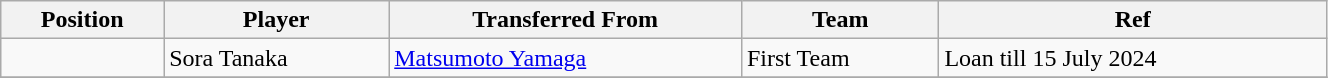<table class="wikitable sortable" style="width:70%; text-align:center; font-size:100%; text-align:left;">
<tr>
<th>Position</th>
<th>Player</th>
<th>Transferred From</th>
<th>Team</th>
<th>Ref</th>
</tr>
<tr>
<td></td>
<td> Sora Tanaka</td>
<td> <a href='#'>Matsumoto Yamaga</a></td>
<td>First Team</td>
<td>Loan till 15 July 2024 </td>
</tr>
<tr>
</tr>
</table>
